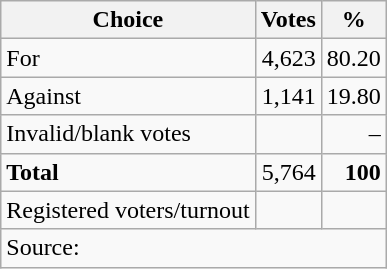<table class=wikitable style=text-align:right>
<tr>
<th>Choice</th>
<th>Votes</th>
<th>%</th>
</tr>
<tr>
<td align=left>For</td>
<td>4,623</td>
<td>80.20</td>
</tr>
<tr>
<td align=left>Against</td>
<td>1,141</td>
<td>19.80</td>
</tr>
<tr>
<td align=left>Invalid/blank votes</td>
<td></td>
<td>–</td>
</tr>
<tr>
<td align=left><strong>Total</strong></td>
<td>5,764</td>
<td><strong>100</strong></td>
</tr>
<tr>
<td align=left>Registered voters/turnout</td>
<td></td>
<td></td>
</tr>
<tr>
<td align=left colspan=3>Source: </td>
</tr>
</table>
